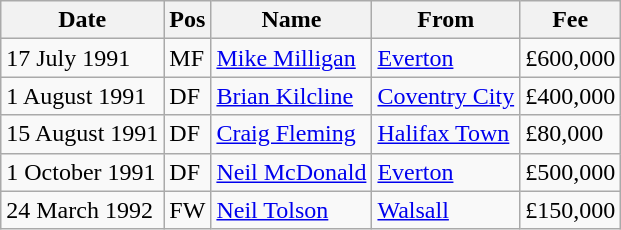<table class="wikitable">
<tr>
<th>Date</th>
<th>Pos</th>
<th>Name</th>
<th>From</th>
<th>Fee</th>
</tr>
<tr>
<td>17 July 1991</td>
<td>MF</td>
<td><a href='#'>Mike Milligan</a></td>
<td><a href='#'>Everton</a></td>
<td>£600,000</td>
</tr>
<tr>
<td>1 August 1991</td>
<td>DF</td>
<td><a href='#'>Brian Kilcline</a></td>
<td><a href='#'>Coventry City</a></td>
<td>£400,000</td>
</tr>
<tr>
<td>15 August 1991</td>
<td>DF</td>
<td><a href='#'>Craig Fleming</a></td>
<td><a href='#'>Halifax Town</a></td>
<td>£80,000</td>
</tr>
<tr>
<td>1 October 1991</td>
<td>DF</td>
<td><a href='#'>Neil McDonald</a></td>
<td><a href='#'>Everton</a></td>
<td>£500,000</td>
</tr>
<tr>
<td>24 March 1992</td>
<td>FW</td>
<td><a href='#'>Neil Tolson</a></td>
<td><a href='#'>Walsall</a></td>
<td>£150,000</td>
</tr>
</table>
